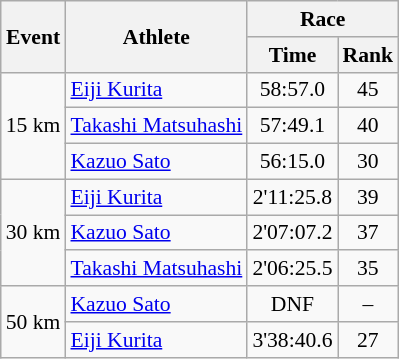<table class="wikitable" border="1" style="font-size:90%">
<tr>
<th rowspan=2>Event</th>
<th rowspan=2>Athlete</th>
<th colspan=2>Race</th>
</tr>
<tr>
<th>Time</th>
<th>Rank</th>
</tr>
<tr>
<td rowspan=3>15 km</td>
<td><a href='#'>Eiji Kurita</a></td>
<td align=center>58:57.0</td>
<td align=center>45</td>
</tr>
<tr>
<td><a href='#'>Takashi Matsuhashi</a></td>
<td align=center>57:49.1</td>
<td align=center>40</td>
</tr>
<tr>
<td><a href='#'>Kazuo Sato</a></td>
<td align=center>56:15.0</td>
<td align=center>30</td>
</tr>
<tr>
<td rowspan=3>30 km</td>
<td><a href='#'>Eiji Kurita</a></td>
<td align=center>2'11:25.8</td>
<td align=center>39</td>
</tr>
<tr>
<td><a href='#'>Kazuo Sato</a></td>
<td align=center>2'07:07.2</td>
<td align=center>37</td>
</tr>
<tr>
<td><a href='#'>Takashi Matsuhashi</a></td>
<td align=center>2'06:25.5</td>
<td align=center>35</td>
</tr>
<tr>
<td rowspan=2>50 km</td>
<td><a href='#'>Kazuo Sato</a></td>
<td align=center>DNF</td>
<td align=center>–</td>
</tr>
<tr>
<td><a href='#'>Eiji Kurita</a></td>
<td align=center>3'38:40.6</td>
<td align=center>27</td>
</tr>
</table>
